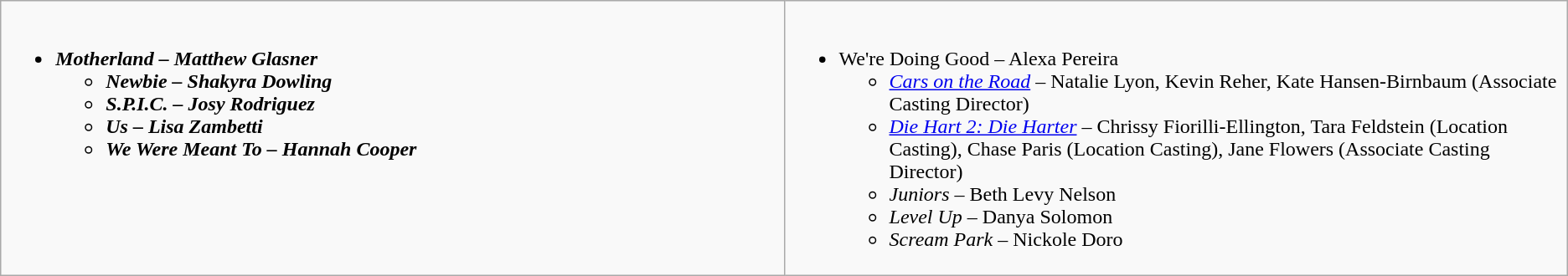<table class=wikitable>
<tr>
<td valign="top" width="50%"><br><ul><li><strong><em>Motherland<em> – Matthew Glasner<strong><ul><li></em>Newbie<em> – Shakyra Dowling</li><li></em>S.P.I.C.<em> – Josy Rodriguez</li><li></em>Us<em> – Lisa Zambetti</li><li></em>We Were Meant To<em> – Hannah Cooper</li></ul></li></ul></td>
<td valign="top" width="50%"><br><ul><li></em></strong>We're Doing Good</em> – Alexa Pereira</strong><ul><li><em><a href='#'>Cars on the Road</a></em> – Natalie Lyon, Kevin Reher, Kate Hansen-Birnbaum (Associate Casting Director)</li><li><em><a href='#'>Die Hart 2: Die Harter</a></em> – Chrissy Fiorilli-Ellington, Tara Feldstein (Location Casting), Chase Paris (Location Casting), Jane Flowers (Associate Casting Director)</li><li><em>Juniors</em> – Beth Levy Nelson</li><li><em>Level Up</em> – Danya Solomon</li><li><em>Scream Park</em> – Nickole Doro</li></ul></li></ul></td>
</tr>
</table>
